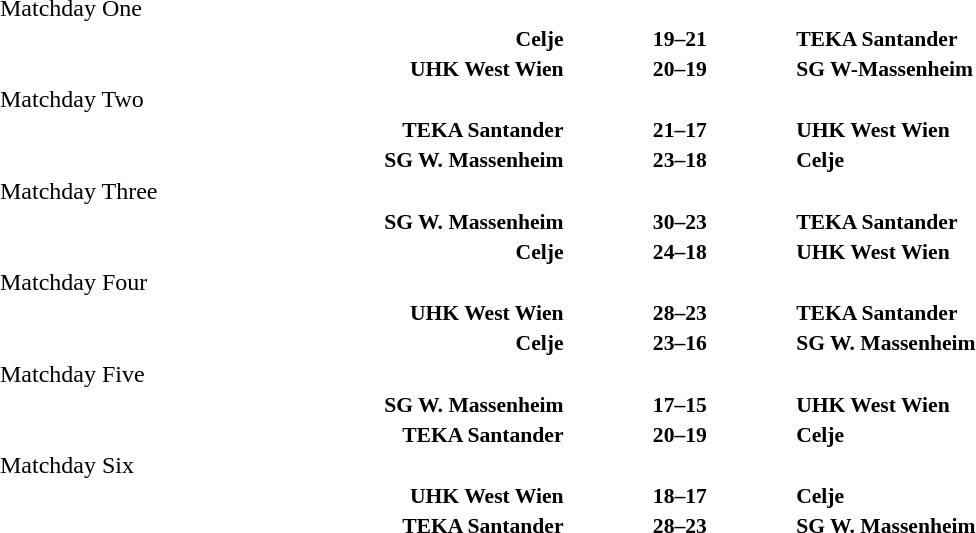<table width=100% cellspacing=1>
<tr>
<th width=30%></th>
<th width=12%></th>
<th width=30%></th>
<th></th>
</tr>
<tr>
<td>Matchday One</td>
</tr>
<tr style=font-size:90%>
<td align=right><strong>Celje</strong></td>
<td align=center><strong>19–21</strong></td>
<td><strong>TEKA Santander</strong></td>
</tr>
<tr style=font-size:90%>
<td align=right><strong>UHK West Wien</strong></td>
<td align=center><strong>20–19</strong></td>
<td><strong>SG W-Massenheim</strong></td>
</tr>
<tr>
<td>Matchday Two</td>
</tr>
<tr style=font-size:90%>
<td align=right><strong>TEKA Santander</strong></td>
<td align=center><strong>21–17</strong></td>
<td><strong>UHK West Wien</strong></td>
</tr>
<tr style=font-size:90%>
<td align=right><strong>SG W. Massenheim</strong></td>
<td align=center><strong>23–18</strong></td>
<td><strong>Celje</strong></td>
</tr>
<tr>
<td>Matchday Three</td>
</tr>
<tr style=font-size:90%>
<td align=right><strong>SG W. Massenheim</strong></td>
<td align=center><strong>30–23</strong></td>
<td><strong>TEKA Santander</strong></td>
</tr>
<tr style=font-size:90%>
<td align=right><strong>Celje</strong></td>
<td align=center><strong>24–18</strong></td>
<td><strong>UHK West Wien</strong></td>
</tr>
<tr>
<td>Matchday Four</td>
</tr>
<tr style=font-size:90%>
<td align=right><strong>UHK West Wien</strong></td>
<td align=center><strong>28–23</strong></td>
<td><strong>TEKA Santander</strong></td>
</tr>
<tr style=font-size:90%>
<td align=right><strong>Celje</strong></td>
<td align=center><strong>23–16</strong></td>
<td><strong>SG W. Massenheim</strong></td>
</tr>
<tr>
<td>Matchday Five</td>
</tr>
<tr style=font-size:90%>
<td align=right><strong>SG W. Massenheim</strong></td>
<td align=center><strong>17–15</strong></td>
<td><strong>UHK West Wien</strong></td>
</tr>
<tr style=font-size:90%>
<td align=right><strong>TEKA Santander</strong></td>
<td align=center><strong>20–19</strong></td>
<td><strong>Celje</strong></td>
</tr>
<tr>
<td>Matchday Six</td>
</tr>
<tr style=font-size:90%>
<td align=right><strong>UHK West Wien</strong></td>
<td align=center><strong>18–17</strong></td>
<td><strong>Celje</strong></td>
</tr>
<tr style=font-size:90%>
<td align=right><strong>TEKA Santander</strong></td>
<td align=center><strong>28–23</strong></td>
<td><strong>SG W. Massenheim</strong></td>
</tr>
</table>
